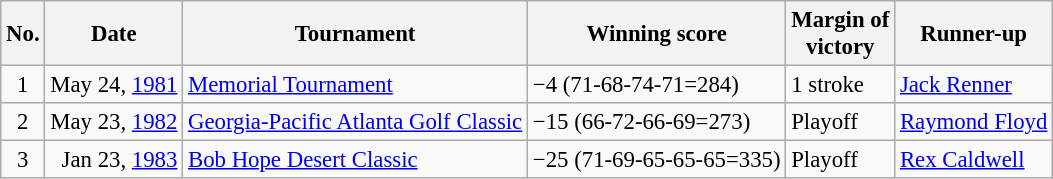<table class="wikitable" style="font-size:95%;">
<tr>
<th>No.</th>
<th>Date</th>
<th>Tournament</th>
<th>Winning score</th>
<th>Margin of<br>victory</th>
<th>Runner-up</th>
</tr>
<tr>
<td align=center>1</td>
<td align=right>May 24, <a href='#'>1981</a></td>
<td><a href='#'>Memorial Tournament</a></td>
<td>−4 (71-68-74-71=284)</td>
<td>1 stroke</td>
<td> <a href='#'>Jack Renner</a></td>
</tr>
<tr>
<td align=center>2</td>
<td align=right>May 23, <a href='#'>1982</a></td>
<td><a href='#'>Georgia-Pacific Atlanta Golf Classic</a></td>
<td>−15 (66-72-66-69=273)</td>
<td>Playoff</td>
<td> <a href='#'>Raymond Floyd</a></td>
</tr>
<tr>
<td align=center>3</td>
<td align=right>Jan 23, <a href='#'>1983</a></td>
<td><a href='#'>Bob Hope Desert Classic</a></td>
<td>−25 (71-69-65-65-65=335)</td>
<td>Playoff</td>
<td> <a href='#'>Rex Caldwell</a></td>
</tr>
</table>
